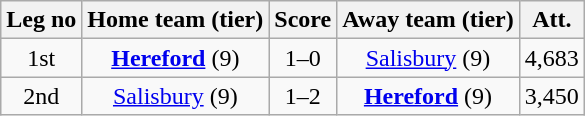<table class="wikitable" style="text-align:center;">
<tr>
<th>Leg no</th>
<th>Home team (tier)</th>
<th>Score</th>
<th>Away team (tier)</th>
<th>Att.</th>
</tr>
<tr>
<td>1st</td>
<td><strong><a href='#'>Hereford</a></strong> (9)</td>
<td>1–0</td>
<td><a href='#'>Salisbury</a> (9)</td>
<td>4,683</td>
</tr>
<tr>
<td>2nd</td>
<td><a href='#'>Salisbury</a> (9)</td>
<td>1–2</td>
<td><strong><a href='#'>Hereford</a></strong> (9)</td>
<td>3,450</td>
</tr>
</table>
